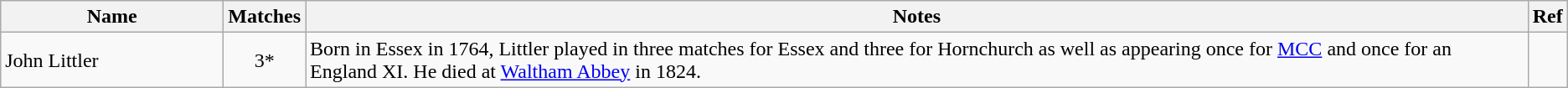<table class="wikitable">
<tr>
<th style="width:170px">Name</th>
<th>Matches</th>
<th>Notes</th>
<th>Ref</th>
</tr>
<tr>
<td>John Littler</td>
<td align=center>3*</td>
<td>Born in Essex in 1764, Littler played in three matches for Essex and three for Hornchurch as well as appearing once for <a href='#'>MCC</a> and once for an England XI. He died at <a href='#'>Waltham Abbey</a> in 1824.</td>
<td></td>
</tr>
</table>
